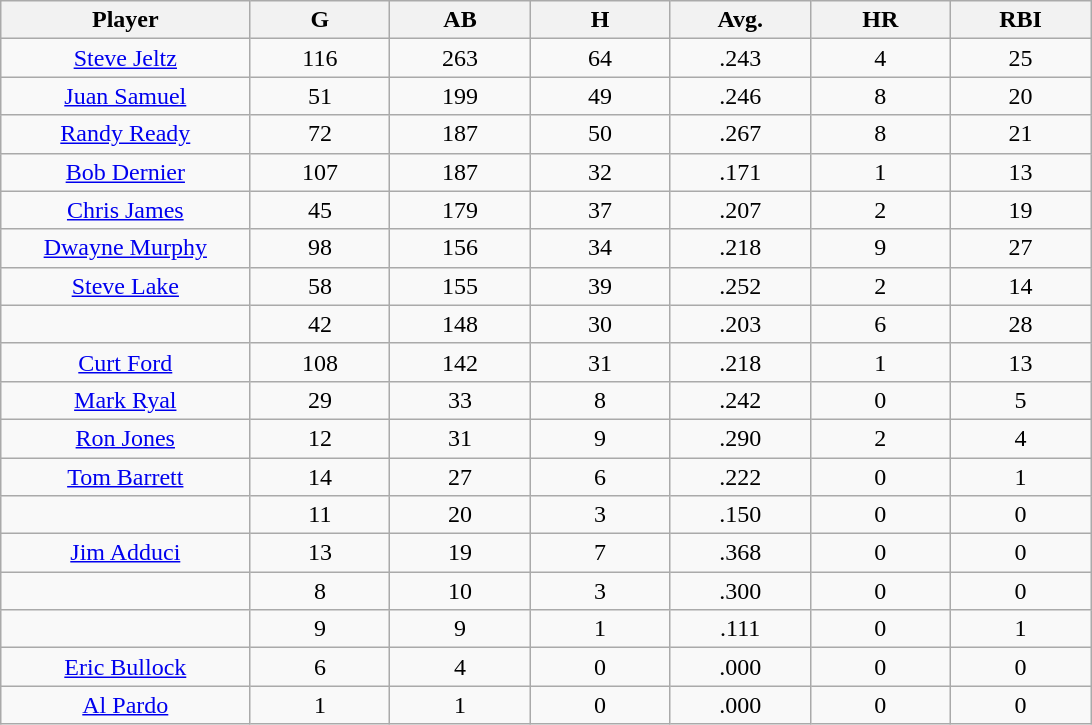<table class="wikitable sortable">
<tr>
<th bgcolor="#DDDDFF" width="16%">Player</th>
<th bgcolor="#DDDDFF" width="9%">G</th>
<th bgcolor="#DDDDFF" width="9%">AB</th>
<th bgcolor="#DDDDFF" width="9%">H</th>
<th bgcolor="#DDDDFF" width="9%">Avg.</th>
<th bgcolor="#DDDDFF" width="9%">HR</th>
<th bgcolor="#DDDDFF" width="9%">RBI</th>
</tr>
<tr align="center">
<td><a href='#'>Steve Jeltz</a></td>
<td>116</td>
<td>263</td>
<td>64</td>
<td>.243</td>
<td>4</td>
<td>25</td>
</tr>
<tr align=center>
<td><a href='#'>Juan Samuel</a></td>
<td>51</td>
<td>199</td>
<td>49</td>
<td>.246</td>
<td>8</td>
<td>20</td>
</tr>
<tr align=center>
<td><a href='#'>Randy Ready</a></td>
<td>72</td>
<td>187</td>
<td>50</td>
<td>.267</td>
<td>8</td>
<td>21</td>
</tr>
<tr align=center>
<td><a href='#'>Bob Dernier</a></td>
<td>107</td>
<td>187</td>
<td>32</td>
<td>.171</td>
<td>1</td>
<td>13</td>
</tr>
<tr align=center>
<td><a href='#'>Chris James</a></td>
<td>45</td>
<td>179</td>
<td>37</td>
<td>.207</td>
<td>2</td>
<td>19</td>
</tr>
<tr align=center>
<td><a href='#'>Dwayne Murphy</a></td>
<td>98</td>
<td>156</td>
<td>34</td>
<td>.218</td>
<td>9</td>
<td>27</td>
</tr>
<tr align=center>
<td><a href='#'>Steve Lake</a></td>
<td>58</td>
<td>155</td>
<td>39</td>
<td>.252</td>
<td>2</td>
<td>14</td>
</tr>
<tr align=center>
<td></td>
<td>42</td>
<td>148</td>
<td>30</td>
<td>.203</td>
<td>6</td>
<td>28</td>
</tr>
<tr align="center">
<td><a href='#'>Curt Ford</a></td>
<td>108</td>
<td>142</td>
<td>31</td>
<td>.218</td>
<td>1</td>
<td>13</td>
</tr>
<tr align=center>
<td><a href='#'>Mark Ryal</a></td>
<td>29</td>
<td>33</td>
<td>8</td>
<td>.242</td>
<td>0</td>
<td>5</td>
</tr>
<tr align=center>
<td><a href='#'>Ron Jones</a></td>
<td>12</td>
<td>31</td>
<td>9</td>
<td>.290</td>
<td>2</td>
<td>4</td>
</tr>
<tr align=center>
<td><a href='#'>Tom Barrett</a></td>
<td>14</td>
<td>27</td>
<td>6</td>
<td>.222</td>
<td>0</td>
<td>1</td>
</tr>
<tr align=center>
<td></td>
<td>11</td>
<td>20</td>
<td>3</td>
<td>.150</td>
<td>0</td>
<td>0</td>
</tr>
<tr align="center">
<td><a href='#'>Jim Adduci</a></td>
<td>13</td>
<td>19</td>
<td>7</td>
<td>.368</td>
<td>0</td>
<td>0</td>
</tr>
<tr align=center>
<td></td>
<td>8</td>
<td>10</td>
<td>3</td>
<td>.300</td>
<td>0</td>
<td>0</td>
</tr>
<tr align="center">
<td></td>
<td>9</td>
<td>9</td>
<td>1</td>
<td>.111</td>
<td>0</td>
<td>1</td>
</tr>
<tr align="center">
<td><a href='#'>Eric Bullock</a></td>
<td>6</td>
<td>4</td>
<td>0</td>
<td>.000</td>
<td>0</td>
<td>0</td>
</tr>
<tr align=center>
<td><a href='#'>Al Pardo</a></td>
<td>1</td>
<td>1</td>
<td>0</td>
<td>.000</td>
<td>0</td>
<td>0</td>
</tr>
</table>
